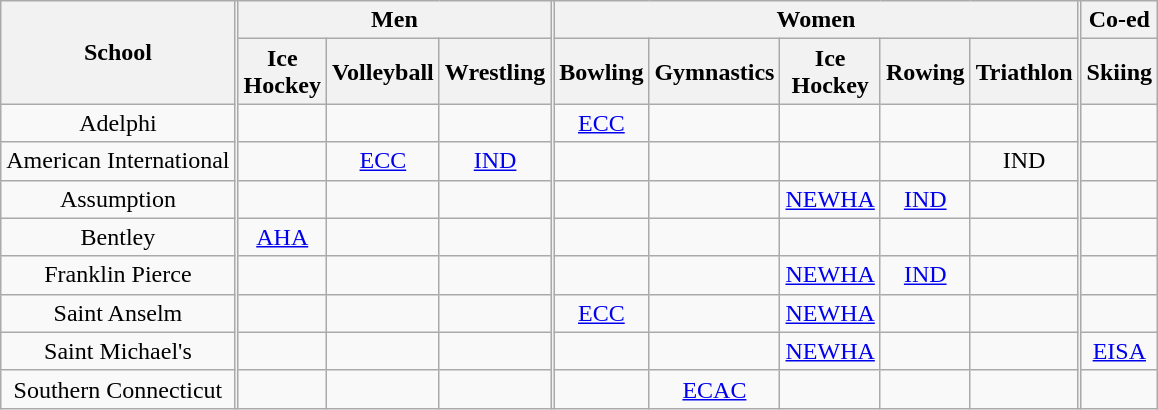<table class="wikitable" style="text-align:center">
<tr>
<th rowspan=2>School</th>
<th rowspan="11" width="1" style="padding:0"></th>
<th colspan=3>Men</th>
<th rowspan="11" width="1" style="padding:0"></th>
<th colspan=5>Women</th>
<th rowspan="11" width="1" style="padding:0"></th>
<th>Co-ed</th>
</tr>
<tr>
<th>Ice<br>Hockey</th>
<th>Volleyball</th>
<th>Wrestling</th>
<th>Bowling</th>
<th>Gymnastics</th>
<th>Ice<br>Hockey</th>
<th>Rowing</th>
<th>Triathlon</th>
<th>Skiing</th>
</tr>
<tr>
<td>Adelphi</td>
<td></td>
<td></td>
<td></td>
<td><a href='#'>ECC</a></td>
<td></td>
<td></td>
<td></td>
<td></td>
<td></td>
</tr>
<tr>
<td>American International</td>
<td></td>
<td><a href='#'>ECC</a></td>
<td><a href='#'>IND</a></td>
<td></td>
<td></td>
<td></td>
<td></td>
<td>IND</td>
<td></td>
</tr>
<tr>
<td>Assumption</td>
<td></td>
<td></td>
<td></td>
<td></td>
<td></td>
<td><a href='#'>NEWHA</a></td>
<td><a href='#'>IND</a></td>
<td></td>
<td></td>
</tr>
<tr>
<td>Bentley</td>
<td><a href='#'>AHA</a></td>
<td></td>
<td></td>
<td></td>
<td></td>
<td></td>
<td></td>
<td></td>
<td></td>
</tr>
<tr>
<td>Franklin Pierce</td>
<td></td>
<td></td>
<td></td>
<td></td>
<td></td>
<td><a href='#'>NEWHA</a></td>
<td><a href='#'>IND</a></td>
<td></td>
<td></td>
</tr>
<tr>
<td>Saint Anselm</td>
<td></td>
<td></td>
<td></td>
<td><a href='#'>ECC</a></td>
<td></td>
<td><a href='#'>NEWHA</a></td>
<td></td>
<td></td>
<td></td>
</tr>
<tr>
<td>Saint Michael's</td>
<td></td>
<td></td>
<td></td>
<td></td>
<td></td>
<td><a href='#'>NEWHA</a></td>
<td></td>
<td></td>
<td><a href='#'>EISA</a></td>
</tr>
<tr>
<td>Southern Connecticut</td>
<td></td>
<td></td>
<td></td>
<td></td>
<td><a href='#'>ECAC</a></td>
<td></td>
<td></td>
<td></td>
<td></td>
</tr>
</table>
